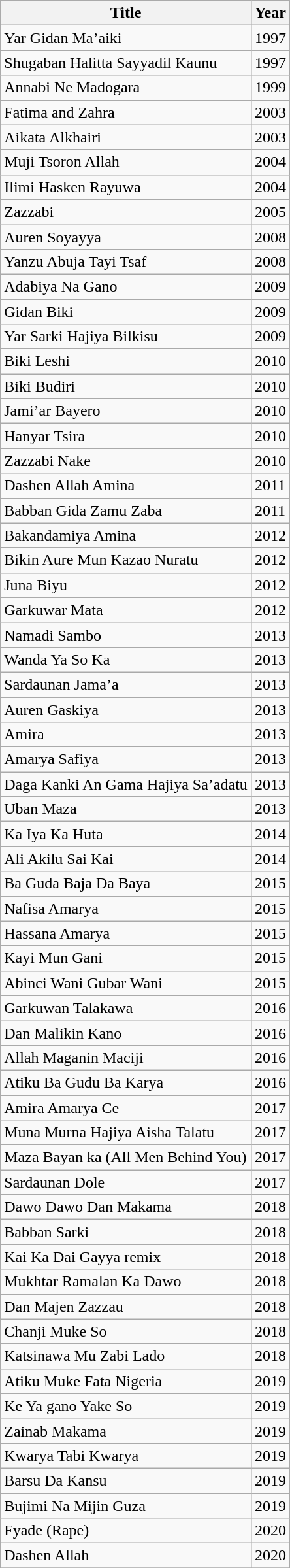<table class="wikitable sortable">
<tr style="background:#b0c4de; text-align:center;">
<th>Title</th>
<th>Year</th>
</tr>
<tr>
<td>Yar Gidan Ma’aiki</td>
<td>1997</td>
</tr>
<tr>
<td>Shugaban Halitta Sayyadil Kaunu</td>
<td>1997</td>
</tr>
<tr>
<td>Annabi Ne Madogara</td>
<td>1999</td>
</tr>
<tr>
<td>Fatima and Zahra</td>
<td>2003</td>
</tr>
<tr>
<td>Aikata Alkhairi</td>
<td>2003</td>
</tr>
<tr>
<td>Muji Tsoron Allah</td>
<td>2004</td>
</tr>
<tr>
<td>Ilimi Hasken Rayuwa</td>
<td>2004</td>
</tr>
<tr>
<td>Zazzabi</td>
<td>2005</td>
</tr>
<tr>
<td>Auren Soyayya</td>
<td>2008</td>
</tr>
<tr>
<td>Yanzu Abuja Tayi Tsaf</td>
<td>2008</td>
</tr>
<tr>
<td>Adabiya Na Gano</td>
<td>2009</td>
</tr>
<tr>
<td>Gidan Biki</td>
<td>2009</td>
</tr>
<tr>
<td>Yar Sarki Hajiya Bilkisu</td>
<td>2009</td>
</tr>
<tr>
<td>Biki Leshi</td>
<td>2010</td>
</tr>
<tr>
<td>Biki Budiri</td>
<td>2010</td>
</tr>
<tr>
<td>Jami’ar Bayero</td>
<td>2010</td>
</tr>
<tr>
<td>Hanyar Tsira</td>
<td>2010</td>
</tr>
<tr>
<td>Zazzabi Nake</td>
<td>2010</td>
</tr>
<tr>
<td>Dashen Allah Amina</td>
<td>2011</td>
</tr>
<tr>
<td>Babban Gida Zamu Zaba</td>
<td>2011</td>
</tr>
<tr>
<td>Bakandamiya Amina</td>
<td>2012</td>
</tr>
<tr>
<td>Bikin Aure Mun Kazao Nuratu</td>
<td>2012</td>
</tr>
<tr>
<td>Juna Biyu</td>
<td>2012</td>
</tr>
<tr>
<td>Garkuwar Mata</td>
<td>2012</td>
</tr>
<tr>
<td>Namadi Sambo</td>
<td>2013</td>
</tr>
<tr>
<td>Wanda Ya So Ka</td>
<td>2013</td>
</tr>
<tr>
<td>Sardaunan Jama’a</td>
<td>2013</td>
</tr>
<tr>
<td>Auren Gaskiya</td>
<td>2013</td>
</tr>
<tr>
<td>Amira</td>
<td>2013</td>
</tr>
<tr>
<td>Amarya Safiya</td>
<td>2013</td>
</tr>
<tr>
<td>Daga Kanki An Gama Hajiya Sa’adatu</td>
<td>2013</td>
</tr>
<tr>
<td>Uban Maza</td>
<td>2013</td>
</tr>
<tr>
<td>Ka Iya Ka Huta</td>
<td>2014</td>
</tr>
<tr>
<td>Ali Akilu Sai Kai</td>
<td>2014</td>
</tr>
<tr>
<td>Ba Guda Baja Da Baya</td>
<td>2015</td>
</tr>
<tr>
<td>Nafisa Amarya</td>
<td>2015</td>
</tr>
<tr>
<td>Hassana Amarya</td>
<td>2015</td>
</tr>
<tr>
<td>Kayi Mun Gani</td>
<td>2015</td>
</tr>
<tr>
<td>Abinci Wani Gubar Wani</td>
<td>2015</td>
</tr>
<tr>
<td>Garkuwan Talakawa</td>
<td>2016</td>
</tr>
<tr>
<td>Dan Malikin Kano</td>
<td>2016</td>
</tr>
<tr>
<td>Allah Maganin Maciji</td>
<td>2016</td>
</tr>
<tr>
<td>Atiku Ba Gudu Ba Karya</td>
<td>2016</td>
</tr>
<tr>
<td>Amira Amarya Ce</td>
<td>2017</td>
</tr>
<tr>
<td>Muna Murna Hajiya Aisha Talatu</td>
<td>2017</td>
</tr>
<tr>
<td>Maza Bayan ka (All Men Behind You)</td>
<td>2017</td>
</tr>
<tr>
<td>Sardaunan Dole</td>
<td>2017</td>
</tr>
<tr>
<td>Dawo Dawo Dan Makama</td>
<td>2018</td>
</tr>
<tr>
<td>Babban Sarki</td>
<td>2018</td>
</tr>
<tr>
<td>Kai Ka Dai Gayya remix</td>
<td>2018</td>
</tr>
<tr>
<td>Mukhtar Ramalan Ka Dawo</td>
<td>2018</td>
</tr>
<tr>
<td>Dan Majen Zazzau</td>
<td>2018</td>
</tr>
<tr>
<td>Chanji Muke So</td>
<td>2018</td>
</tr>
<tr>
<td>Katsinawa Mu Zabi Lado</td>
<td>2018</td>
</tr>
<tr>
<td>Atiku Muke Fata Nigeria</td>
<td>2019</td>
</tr>
<tr>
<td>Ke Ya gano Yake So</td>
<td>2019</td>
</tr>
<tr>
<td>Zainab Makama</td>
<td>2019</td>
</tr>
<tr>
<td>Kwarya Tabi Kwarya</td>
<td>2019</td>
</tr>
<tr>
<td>Barsu Da Kansu</td>
<td>2019</td>
</tr>
<tr>
<td>Bujimi Na Mijin Guza</td>
<td>2019</td>
</tr>
<tr>
<td>Fyade (Rape)</td>
<td>2020</td>
</tr>
<tr>
<td>Dashen Allah</td>
<td>2020</td>
</tr>
<tr>
</tr>
</table>
